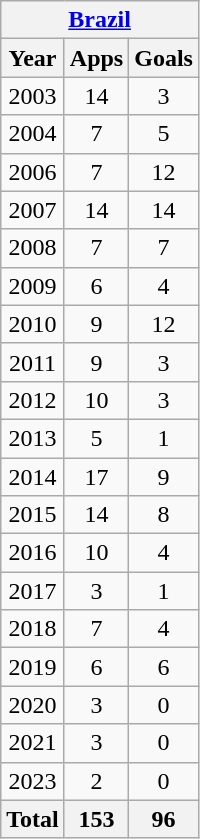<table class="wikitable" style="text-align:center">
<tr>
<th colspan=3><a href='#'>Brazil</a></th>
</tr>
<tr>
<th>Year</th>
<th>Apps</th>
<th>Goals</th>
</tr>
<tr>
<td>2003</td>
<td>14</td>
<td>3</td>
</tr>
<tr>
<td>2004</td>
<td>7</td>
<td>5</td>
</tr>
<tr>
<td>2006</td>
<td>7</td>
<td>12</td>
</tr>
<tr>
<td>2007</td>
<td>14</td>
<td>14</td>
</tr>
<tr>
<td>2008</td>
<td>7</td>
<td>7</td>
</tr>
<tr>
<td>2009</td>
<td>6</td>
<td>4</td>
</tr>
<tr>
<td>2010</td>
<td>9</td>
<td>12</td>
</tr>
<tr>
<td>2011</td>
<td>9</td>
<td>3</td>
</tr>
<tr>
<td>2012</td>
<td>10</td>
<td>3</td>
</tr>
<tr>
<td>2013</td>
<td>5</td>
<td>1</td>
</tr>
<tr>
<td>2014</td>
<td>17</td>
<td>9</td>
</tr>
<tr>
<td>2015</td>
<td>14</td>
<td>8</td>
</tr>
<tr>
<td>2016</td>
<td>10</td>
<td>4</td>
</tr>
<tr>
<td>2017</td>
<td>3</td>
<td>1</td>
</tr>
<tr>
<td>2018</td>
<td>7</td>
<td>4</td>
</tr>
<tr>
<td>2019</td>
<td>6</td>
<td>6</td>
</tr>
<tr>
<td>2020</td>
<td>3</td>
<td>0</td>
</tr>
<tr>
<td>2021</td>
<td>3</td>
<td>0</td>
</tr>
<tr>
<td>2023</td>
<td>2</td>
<td>0</td>
</tr>
<tr>
<th>Total</th>
<th>153</th>
<th>96</th>
</tr>
</table>
